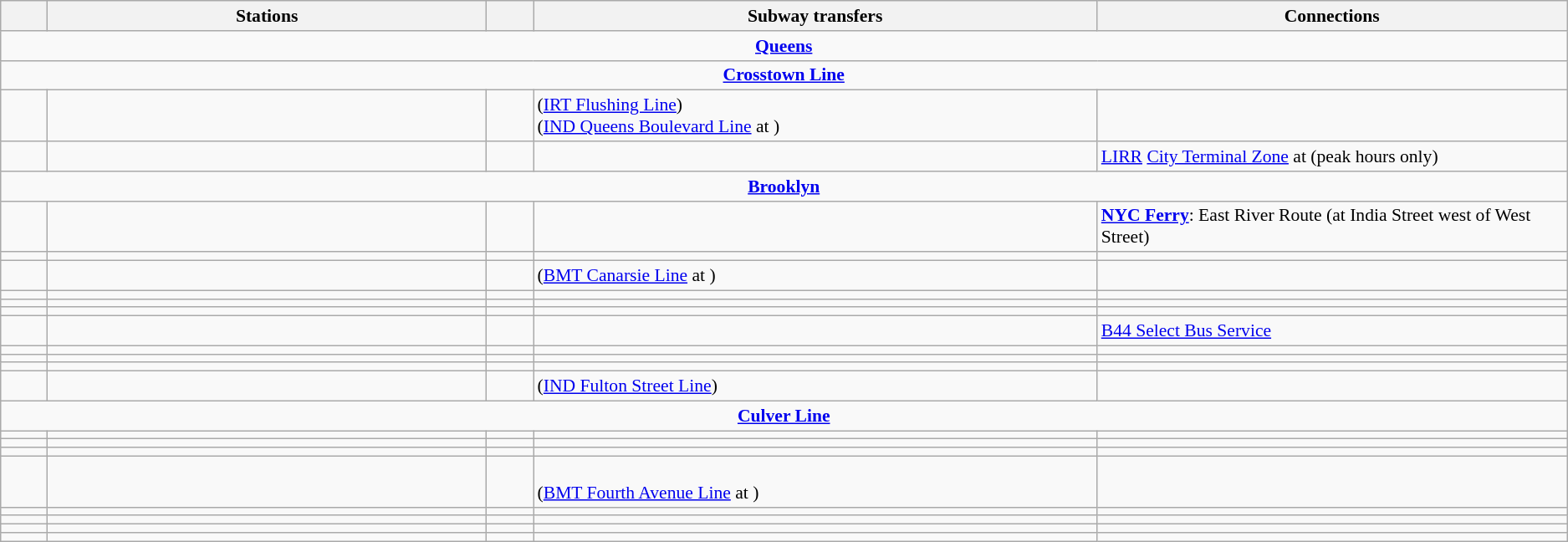<table class="wikitable collapsible" style="font-size:90%" summary="Service information for the G train and its stations, including service times, ADA-accessibility, subway transfers, and non-subway connections.">
<tr>
<th style="width:3%;"></th>
<th style="width:28%;">Stations</th>
<th style="width:3%;"></th>
<th style="width:36%;">Subway transfers</th>
<th style="width:30%;">Connections</th>
</tr>
<tr>
<td style="font-weight:bold; text-align:center" colspan="5"><a href='#'>Queens</a></td>
</tr>
<tr>
<td style="font-weight:bold; text-align:center" colspan="5"><a href='#'>Crosstown Line</a></td>
</tr>
<tr>
<td align=center></td>
<td></td>
<td align=center></td>
<td> (<a href='#'>IRT Flushing Line</a>)<br> (<a href='#'>IND Queens Boulevard Line</a> at )</td>
<td></td>
</tr>
<tr>
<td align=center></td>
<td></td>
<td></td>
<td></td>
<td><a href='#'>LIRR</a> <a href='#'>City Terminal Zone</a> at  (peak hours only)</td>
</tr>
<tr>
<td style="font-weight:bold; text-align:center" colspan="5"><a href='#'>Brooklyn</a></td>
</tr>
<tr>
<td align=center></td>
<td></td>
<td align=center></td>
<td></td>
<td> <strong><a href='#'>NYC Ferry</a></strong>: East River Route (at India Street west of West Street)</td>
</tr>
<tr>
<td align=center></td>
<td></td>
<td></td>
<td></td>
<td></td>
</tr>
<tr>
<td align=center></td>
<td></td>
<td align=center></td>
<td> (<a href='#'>BMT Canarsie Line</a> at )</td>
<td></td>
</tr>
<tr>
<td align=center></td>
<td></td>
<td></td>
<td></td>
<td></td>
</tr>
<tr>
<td align=center></td>
<td></td>
<td></td>
<td></td>
<td></td>
</tr>
<tr>
<td align=center></td>
<td></td>
<td></td>
<td></td>
<td></td>
</tr>
<tr>
<td align=center></td>
<td></td>
<td></td>
<td></td>
<td><a href='#'>B44 Select Bus Service</a></td>
</tr>
<tr>
<td align=center></td>
<td></td>
<td></td>
<td></td>
<td></td>
</tr>
<tr>
<td align=center></td>
<td></td>
<td></td>
<td></td>
<td></td>
</tr>
<tr>
<td align=center></td>
<td></td>
<td></td>
<td></td>
<td></td>
</tr>
<tr>
<td align=center></td>
<td></td>
<td align=center></td>
<td> (<a href='#'>IND Fulton Street Line</a>)</td>
<td></td>
</tr>
<tr>
<td style="font-weight:bold; text-align:center" colspan="5"><a href='#'>Culver Line</a></td>
</tr>
<tr>
<td align=center></td>
<td></td>
<td></td>
<td></td>
<td></td>
</tr>
<tr>
<td align=center></td>
<td></td>
<td></td>
<td></td>
<td></td>
</tr>
<tr>
<td align=center></td>
<td></td>
<td></td>
<td></td>
<td></td>
</tr>
<tr>
<td align=center></td>
<td></td>
<td></td>
<td><br> (<a href='#'>BMT Fourth Avenue Line</a> at )</td>
<td></td>
</tr>
<tr>
<td align=center></td>
<td></td>
<td align=center></td>
<td></td>
<td></td>
</tr>
<tr>
<td align=center></td>
<td></td>
<td></td>
<td></td>
<td></td>
</tr>
<tr>
<td align=center></td>
<td></td>
<td></td>
<td></td>
<td></td>
</tr>
<tr>
<td align=center></td>
<td></td>
<td align=center></td>
<td></td>
<td></td>
</tr>
</table>
